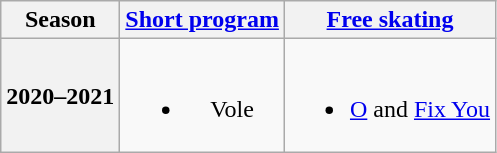<table class=wikitable style=text-align:center>
<tr>
<th>Season</th>
<th><a href='#'>Short program</a></th>
<th><a href='#'>Free skating</a></th>
</tr>
<tr>
<th>2020–2021 <br> </th>
<td><br><ul><li>Vole <br></li></ul></td>
<td><br><ul><li><a href='#'>O</a> and <a href='#'>Fix You</a> <br></li></ul></td>
</tr>
</table>
